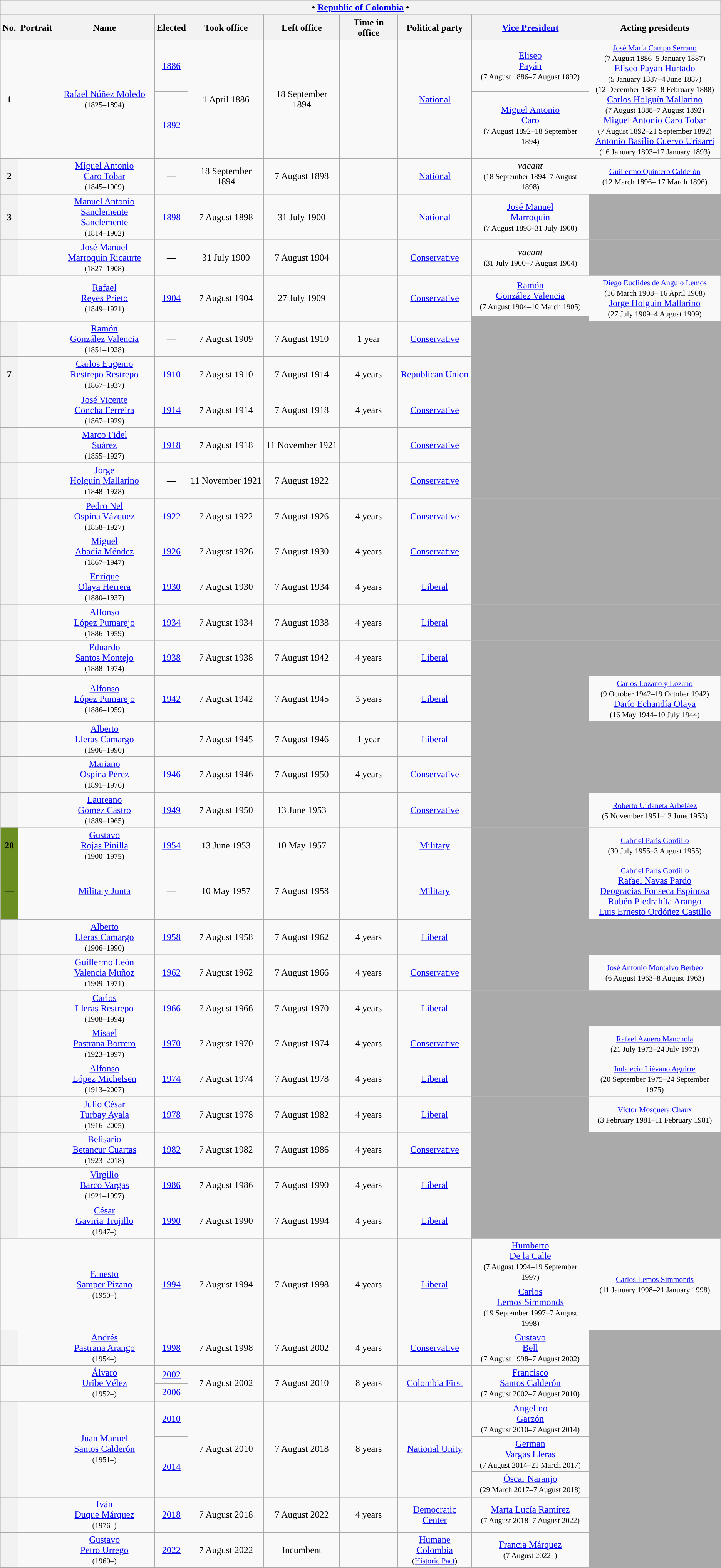<table class="wikitable" style="text-align: center;">
<tr>
<th colspan="10"> • <a href='#'>Republic of Colombia</a> • </th>
</tr>
<tr>
<th>No.<br></th>
<th>Portrait</th>
<th>Name<br></th>
<th>Elected</th>
<th>Took office</th>
<th>Left office</th>
<th><strong>Time in office</strong></th>
<th>Political party</th>
<th><a href='#'>Vice President</a></th>
<th>Acting presidents</th>
</tr>
<tr>
<td rowspan="2" ! style="background:"><strong>1</strong></td>
<td rowspan="2"></td>
<td rowspan="2"><a href='#'>Rafael Núñez Moledo</a><br><small>(1825–1894)</small><br></td>
<td><a href='#'>1886</a></td>
<td rowspan="2">1 April 1886<br></td>
<td rowspan="2">18 September 1894<br></td>
<td rowspan="2"></td>
<td rowspan="2"><a href='#'>National</a></td>
<td><a href='#'>Eliseo<br>Payán</a><br><small>(7 August 1886–7 August 1892)</small></td>
<td rowspan="2"><small><a href='#'>José María Campo Serrano</a></small><br><small>(7 August 1886–5 January 1887)</small><br><a href='#'>Eliseo Payán Hurtado</a><br><small>(5 January 1887–4 June 1887)</small><br><small>(12 December 1887–8 February 1888)</small><br><a href='#'>Carlos Holguín Mallarino</a><br><small>(7 August 1888–7 August 1892)</small><br><a href='#'>Miguel Antonio Caro Tobar</a><br><small>(7 August 1892–21 September 1892)</small><br><a href='#'>Antonio Basilio Cuervo Urisarri</a><br><small>(16 January 1893–17 January 1893)</small></td>
</tr>
<tr>
<td><a href='#'>1892</a></td>
<td><a href='#'>Miguel Antonio<br>Caro</a><br><small>(7 August 1892–18 September 1894)</small></td>
</tr>
<tr>
<th style="background:">2</th>
<td></td>
<td><a href='#'>Miguel Antonio<br>Caro Tobar</a><br><small>(1845–1909)</small><br></td>
<td>—</td>
<td>18 September 1894</td>
<td>7 August 1898</td>
<td></td>
<td><a href='#'>National</a></td>
<td><em>vacant</em><br><small>(18 September 1894–7 August 1898)</small><br></td>
<td><small><a href='#'>Guillermo Quintero Calderón</a></small><br><small>(12 March 1896– 17 March 1896)</small></td>
</tr>
<tr>
<th style="background:">3</th>
<td></td>
<td><a href='#'>Manuel Antonio<br>Sanclemente Sanclemente</a><br><small>(1814–1902)</small><br></td>
<td><a href='#'>1898</a></td>
<td>7 August 1898</td>
<td>31 July 1900</td>
<td></td>
<td><a href='#'>National</a></td>
<td><a href='#'>José Manuel<br>Marroquín</a><br><small>(7 August 1898–31 July 1900)</small></td>
<td bgcolor=#aaaaaa></td>
</tr>
<tr>
<th style="background:"></th>
<td></td>
<td><a href='#'>José Manuel<br>Marroquín Ricaurte</a><br><small>(1827–1908)</small><br></td>
<td>—</td>
<td>31 July 1900<br></td>
<td>7 August 1904</td>
<td></td>
<td><a href='#'>Conservative</a></td>
<td><em>vacant</em><br><small>(31 July 1900–7 August 1904)</small><br></td>
<td bgcolor=#aaaaaa></td>
</tr>
<tr>
<td rowspan="2" ! style="background:"><strong></strong></td>
<td rowspan="2"></td>
<td rowspan="2"><a href='#'>Rafael<br>Reyes Prieto</a><br><small>(1849–1921)</small><br></td>
<td rowspan="2"><a href='#'>1904</a></td>
<td rowspan="2">7 August 1904</td>
<td rowspan="2">27 July 1909<br></td>
<td rowspan="2"></td>
<td rowspan="2"><a href='#'>Conservative</a></td>
<td><a href='#'>Ramón<br>González Valencia</a><br><small>(7 August 1904–10 March 1905)</small><br></td>
<td rowspan="2"><small><a href='#'>Diego Euclides de Angulo Lemos</a></small><br><small>(16 March 1908– 16 April 1908)</small><br><a href='#'>Jorge Holguín Mallarino</a><br><small>(27 July 1909–4 August 1909)</small></td>
</tr>
<tr>
<td bgcolor=#aaaaaa></td>
</tr>
<tr>
<th style="background:"></th>
<td></td>
<td><a href='#'>Ramón<br>González Valencia</a><br><small>(1851–1928)</small><br></td>
<td>—</td>
<td>7 August 1909</td>
<td>7 August 1910</td>
<td>1 year</td>
<td><a href='#'>Conservative</a></td>
<td bgcolor=#aaaaaa></td>
<td bgcolor=#aaaaaa></td>
</tr>
<tr>
<th style="background:">7</th>
<td></td>
<td><a href='#'>Carlos Eugenio<br>Restrepo Restrepo</a><br><small>(1867–1937)</small><br></td>
<td><a href='#'>1910</a></td>
<td>7 August 1910</td>
<td>7 August 1914<br></td>
<td>4 years</td>
<td><a href='#'>Republican Union</a><br></td>
<td bgcolor=#aaaaaa></td>
<td bgcolor=#aaaaaa></td>
</tr>
<tr>
<th style="background:"></th>
<td></td>
<td><a href='#'>José Vicente<br>Concha Ferreira</a><br><small>(1867–1929)</small><br></td>
<td><a href='#'>1914</a></td>
<td>7 August 1914</td>
<td>7 August 1918</td>
<td>4 years</td>
<td><a href='#'>Conservative</a></td>
<td bgcolor=#aaaaaa></td>
<td bgcolor=#aaaaaa></td>
</tr>
<tr>
<th style="background:"></th>
<td></td>
<td><a href='#'>Marco Fidel<br>Suárez</a><br><small>(1855–1927)</small><br></td>
<td><a href='#'>1918</a></td>
<td>7 August 1918</td>
<td>11 November 1921<br></td>
<td></td>
<td><a href='#'>Conservative</a></td>
<td bgcolor=#aaaaaa></td>
<td bgcolor=#aaaaaa></td>
</tr>
<tr>
<th style="background:"></th>
<td></td>
<td><a href='#'>Jorge<br>Holguín Mallarino</a><br><small>(1848–1928)</small><br></td>
<td>—</td>
<td>11 November 1921</td>
<td>7 August 1922</td>
<td></td>
<td><a href='#'>Conservative</a></td>
<td bgcolor=#aaaaaa></td>
<td bgcolor=#aaaaaa></td>
</tr>
<tr>
<th style="background:"></th>
<td></td>
<td><a href='#'>Pedro Nel<br>Ospina Vázquez</a><br><small>(1858–1927)</small><br></td>
<td><a href='#'>1922</a></td>
<td>7 August 1922</td>
<td>7 August 1926</td>
<td>4 years</td>
<td><a href='#'>Conservative</a></td>
<td bgcolor=#aaaaaa></td>
<td bgcolor=#aaaaaa></td>
</tr>
<tr>
<th style="background:"></th>
<td></td>
<td><a href='#'>Miguel<br>Abadía Méndez</a><br><small>(1867–1947)</small><br></td>
<td><a href='#'>1926</a></td>
<td>7 August 1926</td>
<td>7 August 1930</td>
<td>4 years</td>
<td><a href='#'>Conservative</a></td>
<td bgcolor=#aaaaaa></td>
<td bgcolor=#aaaaaa></td>
</tr>
<tr>
<th style="background:"></th>
<td></td>
<td><a href='#'>Enrique<br>Olaya Herrera</a><br><small>(1880–1937)</small><br></td>
<td><a href='#'>1930</a></td>
<td>7 August 1930</td>
<td>7 August 1934</td>
<td>4 years</td>
<td><a href='#'>Liberal</a></td>
<td bgcolor=#aaaaaa></td>
<td bgcolor=#aaaaaa></td>
</tr>
<tr>
<th style="background:"></th>
<td></td>
<td><a href='#'>Alfonso<br>López Pumarejo</a><br><small>(1886–1959)</small><br></td>
<td><a href='#'>1934</a></td>
<td>7 August 1934</td>
<td>7 August 1938</td>
<td>4 years</td>
<td><a href='#'>Liberal</a></td>
<td bgcolor=#aaaaaa></td>
<td bgcolor=#aaaaaa></td>
</tr>
<tr>
<th style="background:"></th>
<td></td>
<td><a href='#'>Eduardo<br>Santos Montejo</a><br><small>(1888–1974)</small><br></td>
<td><a href='#'>1938</a></td>
<td>7 August 1938</td>
<td>7 August 1942</td>
<td>4 years</td>
<td><a href='#'>Liberal</a></td>
<td bgcolor=#aaaaaa></td>
<td bgcolor=#aaaaaa></td>
</tr>
<tr>
<th style="background:"></th>
<td></td>
<td><a href='#'>Alfonso<br>López Pumarejo</a><br><small>(1886–1959)</small><br></td>
<td><a href='#'>1942</a></td>
<td>7 August 1942</td>
<td>7 August 1945<br></td>
<td>3 years</td>
<td><a href='#'>Liberal</a></td>
<td bgcolor=#aaaaaa></td>
<td><small><a href='#'>Carlos Lozano y Lozano</a></small><br><small>(9 October 1942–19 October 1942)</small><br><a href='#'>Darío Echandía Olaya</a><br><small>(16 May 1944–10 July 1944)</small></td>
</tr>
<tr>
<th style="background:"></th>
<td></td>
<td><a href='#'>Alberto<br>Lleras Camargo</a><br><small>(1906–1990)</small><br></td>
<td>—</td>
<td>7 August 1945</td>
<td>7 August 1946</td>
<td>1 year</td>
<td><a href='#'>Liberal</a></td>
<td bgcolor=#aaaaaa></td>
<td bgcolor=#aaaaaa></td>
</tr>
<tr>
<th style="background:"></th>
<td></td>
<td><a href='#'>Mariano<br>Ospina Pérez</a><br><small>(1891–1976)</small><br></td>
<td><a href='#'>1946</a></td>
<td>7 August 1946</td>
<td>7 August 1950</td>
<td>4 years</td>
<td><a href='#'>Conservative</a></td>
<td bgcolor=#aaaaaa></td>
<td bgcolor=#aaaaaa></td>
</tr>
<tr>
<th style="background:"></th>
<td></td>
<td><a href='#'>Laureano<br>Gómez Castro</a><br><small>(1889–1965)</small><br></td>
<td><a href='#'>1949</a></td>
<td>7 August 1950</td>
<td>13 June 1953</td>
<td></td>
<td><a href='#'>Conservative</a></td>
<td bgcolor=#aaaaaa></td>
<td><small><a href='#'>Roberto Urdaneta Arbeláez</a></small><br><small>(5 November 1951–13 June 1953)</small></td>
</tr>
<tr>
<td style="background:#6B8E23;" !><strong>20</strong></td>
<td></td>
<td><a href='#'>Gustavo<br>Rojas Pinilla</a><br><small>(1900–1975)</small><br></td>
<td><a href='#'>1954</a></td>
<td>13 June 1953<br></td>
<td>10 May 1957<br></td>
<td></td>
<td><a href='#'>Military</a></td>
<td bgcolor="#aaaaaa" !></td>
<td><small><a href='#'>Gabriel París Gordillo</a></small><br><small>(30 July 1955–3 August 1955)</small></td>
</tr>
<tr>
<th style="background:#6B8E23;"><strong>—</strong></th>
<td></td>
<td><a href='#'>Military Junta</a></td>
<td>—</td>
<td>10 May 1957</td>
<td>7 August 1958</td>
<td></td>
<td><a href='#'>Military</a></td>
<td bgcolor="#aaaaaa"></td>
<td><small><a href='#'>Gabriel París Gordillo</a></small><br><a href='#'>Rafael Navas Pardo</a><br><a href='#'>Deogracias Fonseca Espinosa</a><br><a href='#'>Rubén Piedrahíta Arango</a><br><a href='#'>Luis Ernesto Ordóñez Castillo</a></td>
</tr>
<tr>
<th style="background:"></th>
<td></td>
<td><a href='#'>Alberto<br>Lleras Camargo</a><br><small>(1906–1990)</small><br></td>
<td><a href='#'>1958</a></td>
<td>7 August 1958</td>
<td>7 August 1962</td>
<td>4 years</td>
<td><a href='#'>Liberal</a><br></td>
<td bgcolor="#aaaaaa"></td>
<td bgcolor="#aaaaaa"></td>
</tr>
<tr>
<th style="background:"></th>
<td></td>
<td><a href='#'>Guillermo León<br>Valencia Muñoz</a><br><small>(1909–1971)</small><br></td>
<td><a href='#'>1962</a></td>
<td>7 August 1962</td>
<td>7 August 1966</td>
<td>4 years</td>
<td><a href='#'>Conservative</a><br></td>
<td bgcolor="#aaaaaa"></td>
<td><small><a href='#'>José Antonio Montalvo Berbeo</a></small><br><small>(6 August 1963–8 August 1963)</small></td>
</tr>
<tr>
<th style="background:"></th>
<td></td>
<td><a href='#'>Carlos<br>Lleras Restrepo</a><br><small>(1908–1994)</small><br></td>
<td><a href='#'>1966</a></td>
<td>7 August 1966</td>
<td>7 August 1970</td>
<td>4 years</td>
<td><a href='#'>Liberal</a><br></td>
<td bgcolor="#aaaaaa"></td>
<td bgcolor="#aaaaaa"></td>
</tr>
<tr>
<th style="background:"></th>
<td></td>
<td><a href='#'>Misael<br>Pastrana Borrero</a><br><small>(1923–1997)</small><br></td>
<td><a href='#'>1970</a></td>
<td>7 August 1970</td>
<td>7 August 1974</td>
<td>4 years</td>
<td><a href='#'>Conservative</a><br></td>
<td bgcolor="#aaaaaa"></td>
<td><small><a href='#'>Rafael Azuero Manchola</a></small><br><small>(21 July 1973–24 July 1973)</small></td>
</tr>
<tr>
<th style="background:"></th>
<td></td>
<td><a href='#'>Alfonso<br>López Michelsen</a><br><small>(1913–2007)</small><br></td>
<td><a href='#'>1974</a></td>
<td>7 August 1974</td>
<td>7 August 1978</td>
<td>4 years</td>
<td><a href='#'>Liberal</a></td>
<td bgcolor="#aaaaaa"></td>
<td><small><a href='#'>Indalecio Liévano Aguirre</a></small><br><small>(20 September 1975–24 September 1975)</small></td>
</tr>
<tr>
<th style="background:"></th>
<td></td>
<td><a href='#'>Julio César<br>Turbay Ayala</a><br><small>(1916–2005)</small><br></td>
<td><a href='#'>1978</a></td>
<td>7 August 1978</td>
<td>7 August 1982</td>
<td>4 years</td>
<td><a href='#'>Liberal</a></td>
<td bgcolor="#aaaaaa"></td>
<td><small><a href='#'>Víctor Mosquera Chaux</a></small><br><small>(3 February 1981–11 February 1981)</small></td>
</tr>
<tr>
<th style="background:"></th>
<td></td>
<td><a href='#'>Belisario<br>Betancur Cuartas</a><br><small>(1923–2018)</small><br></td>
<td><a href='#'>1982</a></td>
<td>7 August 1982</td>
<td>7 August 1986</td>
<td>4 years</td>
<td><a href='#'>Conservative</a></td>
<td bgcolor="#aaaaaa"></td>
<td bgcolor="#aaaaaa"></td>
</tr>
<tr>
<th style="background:"></th>
<td></td>
<td><a href='#'>Virgilio<br>Barco Vargas</a><br><small>(1921–1997)</small><br></td>
<td><a href='#'>1986</a></td>
<td>7 August 1986</td>
<td>7 August 1990</td>
<td>4 years</td>
<td><a href='#'>Liberal</a></td>
<td bgcolor="#aaaaaa"></td>
<td bgcolor="#aaaaaa"></td>
</tr>
<tr>
<th style="background:"></th>
<td></td>
<td><a href='#'>César<br>Gaviria Trujillo</a><br><small>(1947–)</small><br></td>
<td><a href='#'>1990</a></td>
<td>7 August 1990</td>
<td>7 August 1994</td>
<td>4 years</td>
<td><a href='#'>Liberal</a></td>
<td bgcolor="#aaaaaa"></td>
<td bgcolor="#aaaaaa"></td>
</tr>
<tr>
<td rowspan="2" style="background:"><strong></strong></td>
<td rowspan="2"></td>
<td rowspan="2"><a href='#'>Ernesto<br>Samper Pizano</a><br><small>(1950–)</small><br></td>
<td rowspan="2"><a href='#'>1994</a></td>
<td rowspan="2">7 August 1994</td>
<td rowspan="2">7 August 1998</td>
<td rowspan="2">4 years</td>
<td rowspan="2"><a href='#'>Liberal</a></td>
<td><a href='#'>Humberto<br>De la Calle</a><br><small>(7 August 1994–19 September 1997)</small><br></td>
<td rowspan="2"><small><a href='#'>Carlos Lemos Simmonds</a></small><br><small>(11 January 1998–21 January 1998)</small></td>
</tr>
<tr>
<td><a href='#'>Carlos<br>Lemos Simmonds</a><br><small>(19 September 1997–7 August 1998)</small></td>
</tr>
<tr>
<th style="background:"></th>
<td></td>
<td><a href='#'>Andrés<br>Pastrana Arango</a><br><small>(1954–)</small><br></td>
<td><a href='#'>1998</a></td>
<td>7 August 1998</td>
<td>7 August 2002</td>
<td>4 years</td>
<td><a href='#'>Conservative</a></td>
<td><a href='#'>Gustavo<br>Bell</a><br><small>(7 August 1998–7 August 2002)</small></td>
<td bgcolor=#aaaaaa></td>
</tr>
<tr>
<td rowspan="2" ! style="background:"><strong></strong></td>
<td rowspan="2"></td>
<td rowspan="2"><a href='#'>Álvaro<br>Uribe Vélez</a><br><small>(1952–)</small><br></td>
<td><a href='#'>2002</a></td>
<td rowspan="2">7 August 2002</td>
<td rowspan="2">7 August 2010<br></td>
<td rowspan="2">8 years</td>
<td rowspan="2"><a href='#'>Colombia First</a></td>
<td rowspan="2"><a href='#'>Francisco<br>Santos Calderón</a><br><small>(7 August 2002–7 August 2010)</small></td>
<td rowspan="2" bgcolor=#aaaaaa></td>
</tr>
<tr>
<td><a href='#'>2006</a></td>
</tr>
<tr>
<th rowspan="3" ! style="background:"></th>
<td rowspan="3"></td>
<td rowspan="3"><a href='#'>Juan Manuel<br>Santos Calderón</a><br><small>(1951–)</small><br></td>
<td><a href='#'>2010</a></td>
<td rowspan="3">7 August 2010</td>
<td rowspan="3">7 August 2018</td>
<td rowspan="3">8 years</td>
<td rowspan="3"><a href='#'>National Unity</a></td>
<td><a href='#'>Angelino<br>Garzón</a><br><small>(7 August 2010–7 August 2014)</small></td>
<td bgcolor=#aaaaaa></td>
</tr>
<tr>
<td rowspan="2"><a href='#'>2014</a></td>
<td><a href='#'>German<br>Vargas Lleras</a><br><small>(7 August 2014–21 March 2017)</small></td>
<td bgcolor=#aaaaaa></td>
</tr>
<tr |>
<td><a href='#'>Óscar Naranjo</a><br><small>(29 March 2017–7 August 2018)</small></td>
<td bgcolor=#aaaaaa></td>
</tr>
<tr>
<th style="background:"></th>
<td></td>
<td><a href='#'>Iván<br>Duque Márquez</a><br><small>(1976–)</small></td>
<td><a href='#'>2018</a></td>
<td>7 August 2018</td>
<td>7 August 2022</td>
<td>4 years</td>
<td><a href='#'>Democratic Center</a></td>
<td><a href='#'>Marta Lucía Ramírez</a><br><small>(7 August 2018–7 August 2022)</small></td>
<td bgcolor=#aaaaaa></td>
</tr>
<tr>
<th style="background:"></th>
<td></td>
<td><a href='#'>Gustavo<br>Petro Urrego</a><br><small>(1960–)</small></td>
<td><a href='#'>2022</a></td>
<td>7 August 2022</td>
<td>Incumbent</td>
<td></td>
<td><a href='#'>Humane Colombia</a><br><small>(<a href='#'>Historic Pact</a>)</small></td>
<td><a href='#'>Francia Márquez</a><br><small>(7 August 2022–)</small></td>
<td bgcolor=#aaaaaa></td>
</tr>
</table>
